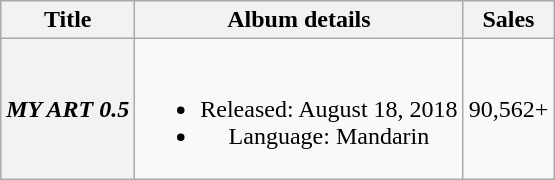<table class="wikitable plainrowheaders" style="text-align:center;">
<tr>
<th scope="col">Title</th>
<th scope="col">Album details</th>
<th scope=col>Sales</th>
</tr>
<tr>
<th scope=row><em>MY ART 0.5</em> </th>
<td><br><ul><li>Released: August 18, 2018</li><li>Language: Mandarin</li></ul></td>
<td>90,562+</td>
</tr>
</table>
